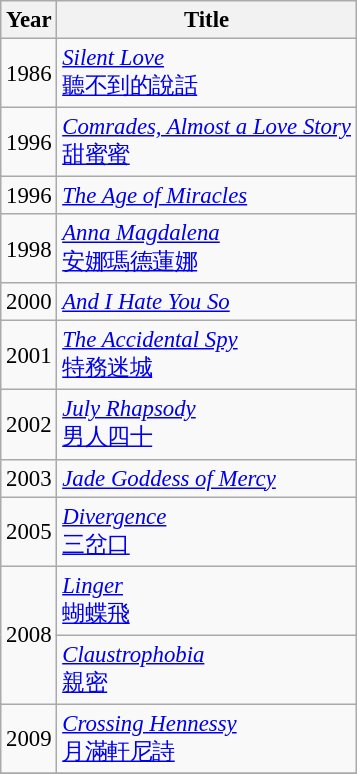<table class="wikitable" style="font-size: 95%;">
<tr>
<th>Year</th>
<th>Title</th>
</tr>
<tr>
<td>1986</td>
<td><em><a href='#'>Silent Love</a></em><br><a href='#'>聽不到的說話</a></td>
</tr>
<tr>
<td>1996</td>
<td><em><a href='#'>Comrades, Almost a Love Story</a></em><br><a href='#'>甜蜜蜜</a></td>
</tr>
<tr>
<td>1996</td>
<td><em><a href='#'>The Age of Miracles</a></em></td>
</tr>
<tr>
<td>1998</td>
<td><em><a href='#'>Anna Magdalena</a></em><br><a href='#'>安娜瑪德蓮娜</a></td>
</tr>
<tr>
<td>2000</td>
<td><em><a href='#'>And I Hate You So</a></em></td>
</tr>
<tr>
<td>2001</td>
<td><em><a href='#'>The Accidental Spy</a></em><br><a href='#'>特務迷城</a></td>
</tr>
<tr>
<td>2002</td>
<td><em><a href='#'>July Rhapsody</a></em><br><a href='#'>男人四十</a></td>
</tr>
<tr>
<td>2003</td>
<td><em><a href='#'>Jade Goddess of Mercy</a></em></td>
</tr>
<tr>
<td>2005</td>
<td><em><a href='#'>Divergence</a></em><br><a href='#'>三岔口</a></td>
</tr>
<tr>
<td rowspan="2">2008</td>
<td><em><a href='#'>Linger</a></em><br><a href='#'>蝴蝶飛</a></td>
</tr>
<tr>
<td><em><a href='#'>Claustrophobia</a></em><br><a href='#'>親密</a></td>
</tr>
<tr>
<td>2009</td>
<td><em><a href='#'>Crossing Hennessy</a></em><br><a href='#'>月滿軒尼詩</a></td>
</tr>
<tr>
</tr>
</table>
